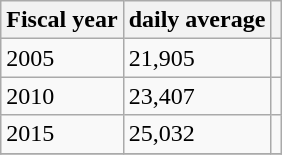<table class="wikitable">
<tr>
<th>Fiscal year</th>
<th>daily average</th>
<th></th>
</tr>
<tr>
<td>2005</td>
<td>21,905</td>
<td></td>
</tr>
<tr>
<td>2010</td>
<td>23,407</td>
<td></td>
</tr>
<tr>
<td>2015</td>
<td>25,032</td>
<td></td>
</tr>
<tr>
</tr>
</table>
